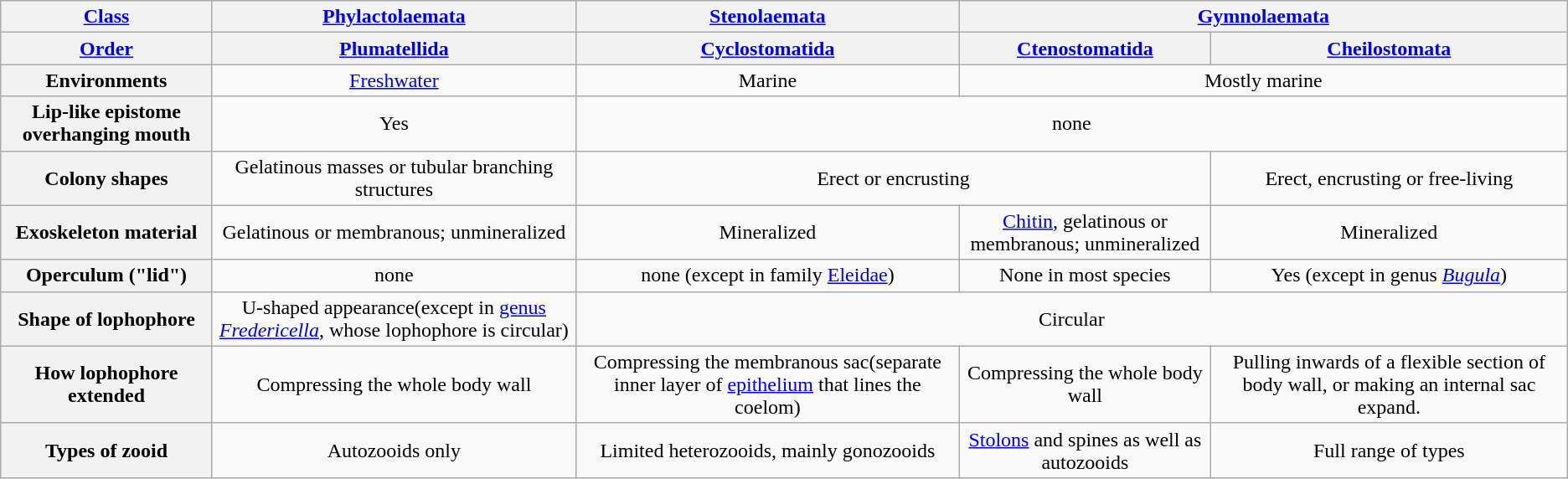<table class="wikitable">
<tr>
<th><a href='#'>Class</a></th>
<th><a href='#'>Phylactolaemata</a></th>
<th><a href='#'>Stenolaemata</a></th>
<th colspan="2"><a href='#'>Gymnolaemata</a></th>
</tr>
<tr align="center">
<th><a href='#'>Order</a></th>
<th><a href='#'>Plumatellida</a></th>
<th><a href='#'>Cyclostomatida</a></th>
<th><a href='#'>Ctenostomatida</a></th>
<th><a href='#'>Cheilostomata</a></th>
</tr>
<tr align="center">
<th>Environments</th>
<td><a href='#'>Freshwater</a></td>
<td>Marine</td>
<td colspan="2">Mostly marine</td>
</tr>
<tr align="center">
<th>Lip-like epistome overhanging mouth</th>
<td>Yes</td>
<td colspan="3">none</td>
</tr>
<tr align="center">
<th>Colony shapes</th>
<td>Gelatinous masses or tubular branching structures</td>
<td colspan="2">Erect or encrusting</td>
<td>Erect, encrusting or free-living</td>
</tr>
<tr align="center">
<th>Exoskeleton material</th>
<td>Gelatinous or membranous; unmineralized</td>
<td>Mineralized</td>
<td><a href='#'>Chitin</a>, gelatinous or membranous; unmineralized</td>
<td>Mineralized</td>
</tr>
<tr align="center">
<th>Operculum ("lid")</th>
<td>none</td>
<td>none (except in family <a href='#'>Eleidae</a>)</td>
<td>None in most species</td>
<td>Yes (except in genus <em><a href='#'>Bugula</a></em>)</td>
</tr>
<tr align="center">
<th>Shape of lophophore</th>
<td>U-shaped appearance(except in <a href='#'>genus</a> <em><a href='#'>Fredericella</a></em>, whose lophophore is circular)</td>
<td colspan="3">Circular</td>
</tr>
<tr align="center">
<th>How lophophore extended</th>
<td>Compressing the whole body wall</td>
<td>Compressing the membranous sac(separate inner layer of <a href='#'>epithelium</a> that lines the coelom)</td>
<td>Compressing the whole body wall</td>
<td>Pulling inwards of a flexible section of body wall, or making an internal sac expand.</td>
</tr>
<tr align="center">
<th>Types of zooid</th>
<td>Autozooids only</td>
<td>Limited heterozooids, mainly gonozooids</td>
<td><a href='#'>Stolons</a> and spines as well as autozooids</td>
<td>Full range of types</td>
</tr>
</table>
